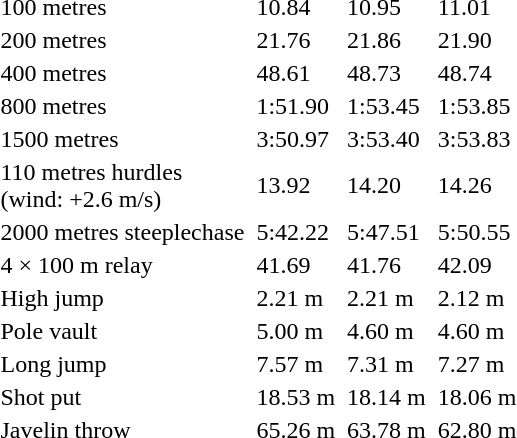<table>
<tr>
<td>100 metres</td>
<td></td>
<td>10.84</td>
<td></td>
<td>10.95</td>
<td></td>
<td>11.01</td>
</tr>
<tr>
<td>200 metres</td>
<td></td>
<td>21.76</td>
<td></td>
<td>21.86</td>
<td></td>
<td>21.90</td>
</tr>
<tr>
<td>400 metres</td>
<td></td>
<td>48.61</td>
<td></td>
<td>48.73</td>
<td></td>
<td>48.74</td>
</tr>
<tr>
<td>800 metres</td>
<td></td>
<td>1:51.90</td>
<td></td>
<td>1:53.45</td>
<td></td>
<td>1:53.85</td>
</tr>
<tr>
<td>1500 metres</td>
<td></td>
<td>3:50.97</td>
<td></td>
<td>3:53.40</td>
<td></td>
<td>3:53.83</td>
</tr>
<tr>
<td>110 metres hurdles<br>(wind: +2.6 m/s)</td>
<td></td>
<td>13.92 </td>
<td></td>
<td>14.20 </td>
<td></td>
<td>14.26 </td>
</tr>
<tr>
<td>2000 metres steeplechase</td>
<td></td>
<td>5:42.22</td>
<td></td>
<td>5:47.51</td>
<td></td>
<td>5:50.55</td>
</tr>
<tr>
<td>4 × 100 m relay</td>
<td></td>
<td>41.69</td>
<td></td>
<td>41.76</td>
<td></td>
<td>42.09</td>
</tr>
<tr>
<td>High jump</td>
<td></td>
<td>2.21 m</td>
<td></td>
<td>2.21 m</td>
<td></td>
<td>2.12 m</td>
</tr>
<tr>
<td>Pole vault</td>
<td></td>
<td>5.00 m</td>
<td></td>
<td>4.60 m</td>
<td></td>
<td>4.60 m</td>
</tr>
<tr>
<td>Long jump</td>
<td></td>
<td>7.57 m</td>
<td></td>
<td>7.31 m</td>
<td></td>
<td>7.27 m</td>
</tr>
<tr>
<td>Shot put</td>
<td></td>
<td>18.53 m</td>
<td></td>
<td>18.14 m</td>
<td></td>
<td>18.06 m</td>
</tr>
<tr>
<td>Javelin throw</td>
<td></td>
<td>65.26 m</td>
<td></td>
<td>63.78 m</td>
<td></td>
<td>62.80 m</td>
</tr>
</table>
